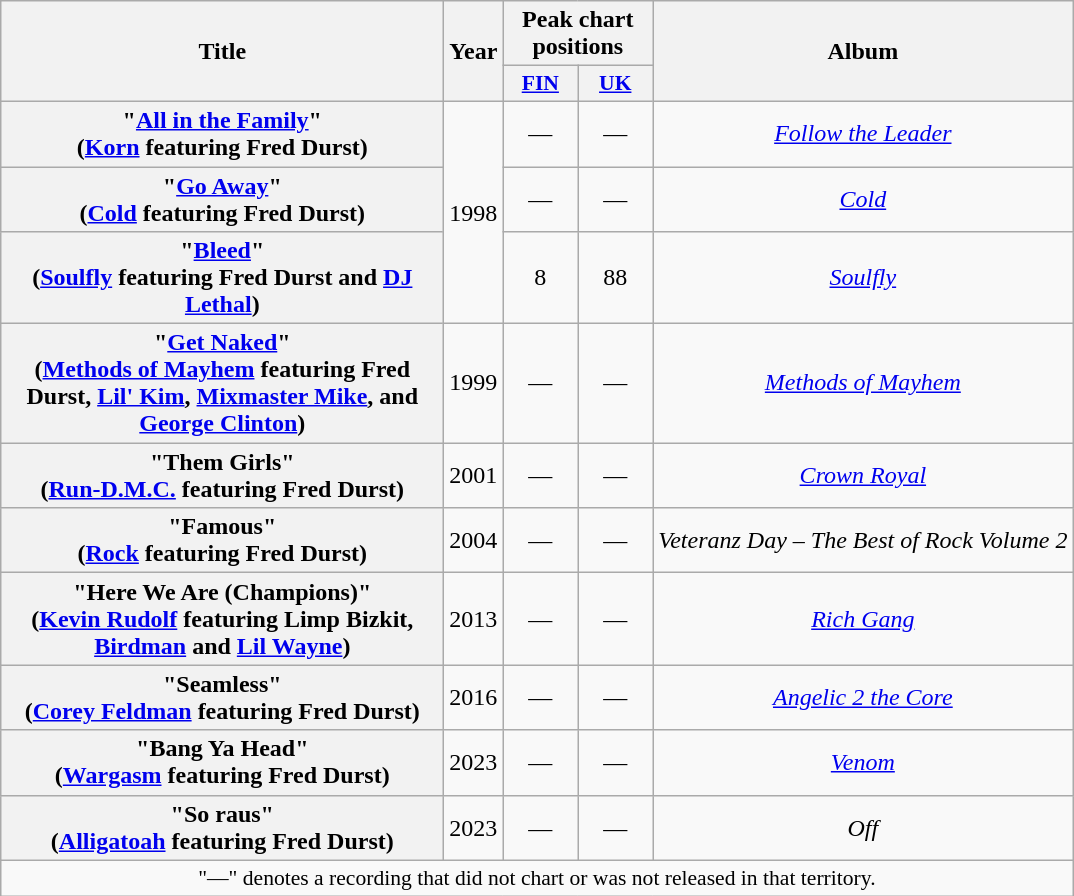<table class="wikitable plainrowheaders" style="text-align:center;">
<tr>
<th scope="col" rowspan="2" style="width:18em;">Title</th>
<th scope="col" rowspan="2">Year</th>
<th scope="col" colspan="2">Peak chart positions</th>
<th scope="col" rowspan="2">Album</th>
</tr>
<tr>
<th scope="col" style="width:3em;font-size:90%;"><a href='#'>FIN</a><br></th>
<th scope="col" style="width:3em;font-size:90%;"><a href='#'>UK</a><br></th>
</tr>
<tr>
<th scope="row">"<a href='#'>All in the Family</a>"<br><span>(<a href='#'>Korn</a> featuring Fred Durst)</span></th>
<td rowspan="3">1998</td>
<td>—</td>
<td>—</td>
<td><em><a href='#'>Follow the Leader</a></em></td>
</tr>
<tr>
<th scope="row">"<a href='#'>Go Away</a>"<br><span>(<a href='#'>Cold</a> featuring Fred Durst)</span></th>
<td>—</td>
<td>—</td>
<td><em><a href='#'>Cold</a></em></td>
</tr>
<tr>
<th scope="row">"<a href='#'>Bleed</a>"<br><span>(<a href='#'>Soulfly</a> featuring Fred Durst and <a href='#'>DJ Lethal</a>)</span></th>
<td>8</td>
<td>88</td>
<td><em><a href='#'>Soulfly</a></em></td>
</tr>
<tr>
<th scope="row">"<a href='#'>Get Naked</a>"<br><span>(<a href='#'>Methods of Mayhem</a> featuring Fred Durst, <a href='#'>Lil' Kim</a>, <a href='#'>Mixmaster Mike</a>, and <a href='#'>George Clinton</a>)</span></th>
<td>1999</td>
<td>—</td>
<td>—</td>
<td><em><a href='#'>Methods of Mayhem</a></em></td>
</tr>
<tr>
<th scope="row">"Them Girls"<br><span>(<a href='#'>Run-D.M.C.</a> featuring Fred Durst)</span></th>
<td>2001</td>
<td>—</td>
<td>—</td>
<td><em><a href='#'>Crown Royal</a></em></td>
</tr>
<tr>
<th scope="row">"Famous"<br><span>(<a href='#'>Rock</a> featuring Fred Durst)</span></th>
<td>2004</td>
<td>—</td>
<td>—</td>
<td><em>Veteranz Day – The Best of Rock Volume 2</em></td>
</tr>
<tr>
<th scope="row">"Here We Are (Champions)"<br><span>(<a href='#'>Kevin Rudolf</a> featuring Limp Bizkit, <a href='#'>Birdman</a> and <a href='#'>Lil Wayne</a>)</span></th>
<td>2013</td>
<td>—</td>
<td>—</td>
<td><em><a href='#'>Rich Gang</a></em></td>
</tr>
<tr>
<th scope="row">"Seamless"<br><span>(<a href='#'>Corey Feldman</a> featuring Fred Durst)</span></th>
<td>2016</td>
<td>—</td>
<td>—</td>
<td><em><a href='#'>Angelic 2 the Core</a></em></td>
</tr>
<tr>
<th scope="row">"Bang Ya Head"<br><span>(<a href='#'>Wargasm</a> featuring Fred Durst)</span></th>
<td>2023</td>
<td>—</td>
<td>—</td>
<td><em><a href='#'>Venom</a></em></td>
</tr>
<tr>
<th scope="row">"So raus"<br><span>(<a href='#'>Alligatoah</a> featuring Fred Durst)</span></th>
<td>2023</td>
<td>—</td>
<td>—</td>
<td><em>Off</em></td>
</tr>
<tr>
<td colspan="15" style="font-size:90%">"—" denotes a recording that did not chart or was not released in that territory.</td>
</tr>
</table>
